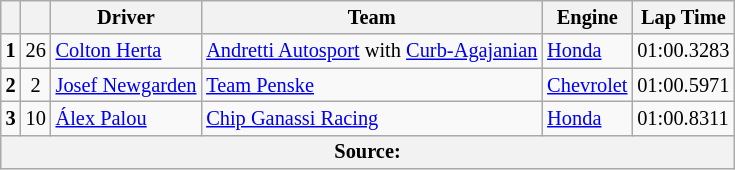<table class="wikitable" style="font-size:85%;">
<tr>
<th></th>
<th></th>
<th>Driver</th>
<th>Team</th>
<th>Engine</th>
<th>Lap Time</th>
</tr>
<tr>
<td style="text-align:center;"><strong>1</strong></td>
<td style="text-align:center;">26</td>
<td> <a href='#'>Colton Herta</a> <strong></strong></td>
<td><a href='#'>Andretti Autosport</a> with <a href='#'>Curb-Agajanian</a></td>
<td><a href='#'>Honda</a></td>
<td>01:00.3283</td>
</tr>
<tr>
<td style="text-align:center;"><strong>2</strong></td>
<td style="text-align:center;">2</td>
<td> <a href='#'>Josef Newgarden</a> <strong></strong></td>
<td><a href='#'>Team Penske</a></td>
<td><a href='#'>Chevrolet</a></td>
<td>01:00.5971</td>
</tr>
<tr>
<td style="text-align:center;"><strong>3</strong></td>
<td style="text-align:center;">10</td>
<td> <a href='#'>Álex Palou</a></td>
<td><a href='#'>Chip Ganassi Racing</a></td>
<td><a href='#'>Honda</a></td>
<td>01:00.8311</td>
</tr>
<tr>
<th colspan="6">Source:</th>
</tr>
</table>
